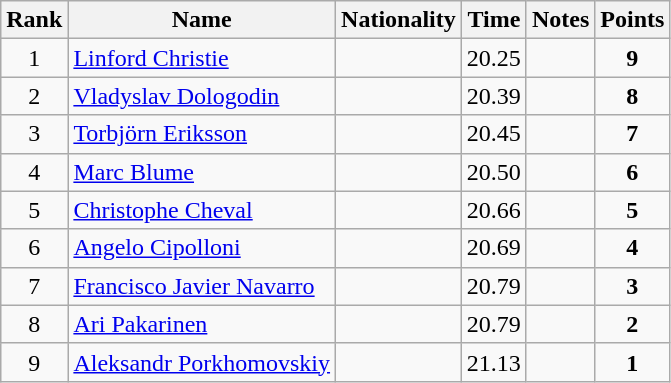<table class="wikitable sortable" style="text-align:center">
<tr>
<th>Rank</th>
<th>Name</th>
<th>Nationality</th>
<th>Time</th>
<th>Notes</th>
<th>Points</th>
</tr>
<tr>
<td>1</td>
<td align=left><a href='#'>Linford Christie</a></td>
<td align=left></td>
<td>20.25</td>
<td></td>
<td><strong>9</strong></td>
</tr>
<tr>
<td>2</td>
<td align=left><a href='#'>Vladyslav Dologodin</a></td>
<td align=left></td>
<td>20.39</td>
<td></td>
<td><strong>8</strong></td>
</tr>
<tr>
<td>3</td>
<td align=left><a href='#'>Torbjörn Eriksson</a></td>
<td align=left></td>
<td>20.45</td>
<td></td>
<td><strong>7</strong></td>
</tr>
<tr>
<td>4</td>
<td align=left><a href='#'>Marc Blume</a></td>
<td align=left></td>
<td>20.50</td>
<td></td>
<td><strong>6</strong></td>
</tr>
<tr>
<td>5</td>
<td align=left><a href='#'>Christophe Cheval</a></td>
<td align=left></td>
<td>20.66</td>
<td></td>
<td><strong>5</strong></td>
</tr>
<tr>
<td>6</td>
<td align=left><a href='#'>Angelo Cipolloni</a></td>
<td align=left></td>
<td>20.69</td>
<td></td>
<td><strong>4</strong></td>
</tr>
<tr>
<td>7</td>
<td align=left><a href='#'>Francisco Javier Navarro</a></td>
<td align=left></td>
<td>20.79</td>
<td></td>
<td><strong>3</strong></td>
</tr>
<tr>
<td>8</td>
<td align=left><a href='#'>Ari Pakarinen</a></td>
<td align=left></td>
<td>20.79</td>
<td></td>
<td><strong>2</strong></td>
</tr>
<tr>
<td>9</td>
<td align=left><a href='#'>Aleksandr Porkhomovskiy</a></td>
<td align=left></td>
<td>21.13</td>
<td></td>
<td><strong>1</strong></td>
</tr>
</table>
